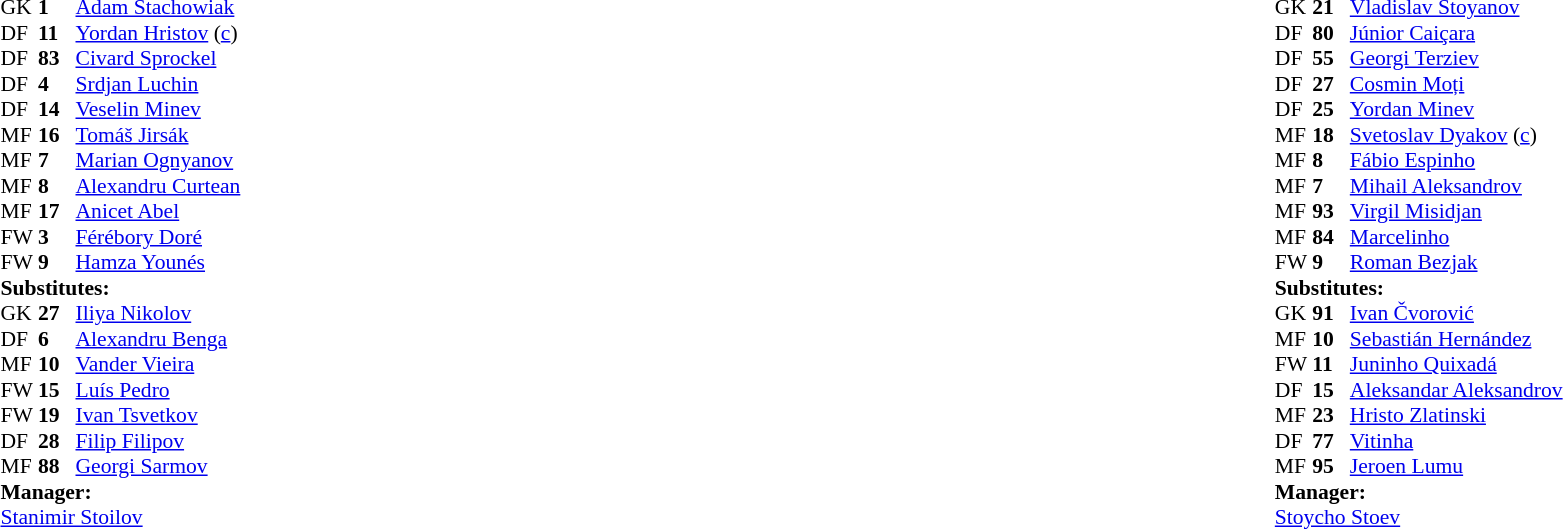<table width="100%">
<tr>
<td valign="top" width="50%"><br><table style="font-size: 90%" cellspacing="0" cellpadding="0">
<tr>
<th width="25"></th>
<th width="25"></th>
</tr>
<tr>
<td>GK</td>
<td><strong>1</strong></td>
<td> <a href='#'>Adam Stachowiak</a></td>
</tr>
<tr>
<td>DF</td>
<td><strong>11</strong></td>
<td> <a href='#'>Yordan Hristov</a> (<a href='#'>c</a>)</td>
</tr>
<tr>
<td>DF</td>
<td><strong>83</strong></td>
<td> <a href='#'>Civard Sprockel</a></td>
</tr>
<tr>
<td>DF</td>
<td><strong>4</strong></td>
<td> <a href='#'>Srdjan Luchin</a></td>
<td></td>
</tr>
<tr>
<td>DF</td>
<td><strong>14</strong></td>
<td> <a href='#'>Veselin Minev</a></td>
<td></td>
</tr>
<tr>
<td>MF</td>
<td><strong>16</strong></td>
<td> <a href='#'>Tomáš Jirsák</a></td>
<td></td>
</tr>
<tr>
<td>MF</td>
<td><strong>7</strong></td>
<td> <a href='#'>Marian Ognyanov</a></td>
<td></td>
<td></td>
</tr>
<tr>
<td>MF</td>
<td><strong>8</strong></td>
<td> <a href='#'>Alexandru Curtean</a></td>
<td></td>
<td></td>
</tr>
<tr>
<td>MF</td>
<td><strong>17</strong></td>
<td> <a href='#'>Anicet Abel</a></td>
</tr>
<tr>
<td>FW</td>
<td><strong>3</strong></td>
<td> <a href='#'>Férébory Doré</a></td>
<td></td>
<td></td>
</tr>
<tr>
<td>FW</td>
<td><strong>9</strong></td>
<td> <a href='#'>Hamza Younés</a></td>
<td></td>
</tr>
<tr>
<td colspan=4><strong>Substitutes:</strong></td>
</tr>
<tr>
<td>GK</td>
<td><strong>27</strong></td>
<td> <a href='#'>Iliya Nikolov</a></td>
</tr>
<tr>
<td>DF</td>
<td><strong>6</strong></td>
<td> <a href='#'>Alexandru Benga</a></td>
</tr>
<tr>
<td>MF</td>
<td><strong>10</strong></td>
<td> <a href='#'>Vander Vieira</a></td>
<td></td>
<td></td>
</tr>
<tr>
<td>FW</td>
<td><strong>15</strong></td>
<td> <a href='#'>Luís Pedro</a></td>
<td></td>
<td></td>
</tr>
<tr>
<td>FW</td>
<td><strong>19</strong></td>
<td> <a href='#'>Ivan Tsvetkov</a></td>
<td></td>
<td></td>
</tr>
<tr>
<td>DF</td>
<td><strong>28</strong></td>
<td> <a href='#'>Filip Filipov</a></td>
</tr>
<tr>
<td>MF</td>
<td><strong>88</strong></td>
<td> <a href='#'>Georgi Sarmov</a></td>
</tr>
<tr>
<td colspan=4><strong>Manager:</strong></td>
</tr>
<tr>
<td colspan="4"> <a href='#'>Stanimir Stoilov</a></td>
</tr>
</table>
</td>
<td valign="top"></td>
<td valign="top" width="50%"><br><table style="font-size: 90%" cellspacing="0" cellpadding="0" align=center>
<tr>
<th width="25"></th>
<th width="25"></th>
</tr>
<tr>
<td>GK</td>
<td><strong>21</strong></td>
<td> <a href='#'>Vladislav Stoyanov</a></td>
</tr>
<tr>
<td>DF</td>
<td><strong>80</strong></td>
<td> <a href='#'>Júnior Caiçara</a></td>
<td></td>
</tr>
<tr>
<td>DF</td>
<td><strong>55</strong></td>
<td> <a href='#'>Georgi Terziev</a></td>
</tr>
<tr>
<td>DF</td>
<td><strong>27</strong></td>
<td> <a href='#'>Cosmin Moți</a></td>
</tr>
<tr>
<td>DF</td>
<td><strong>25</strong></td>
<td> <a href='#'>Yordan Minev</a></td>
</tr>
<tr>
<td>MF</td>
<td><strong>18</strong></td>
<td> <a href='#'>Svetoslav Dyakov</a> (<a href='#'>c</a>)</td>
</tr>
<tr>
<td>MF</td>
<td><strong>8</strong></td>
<td> <a href='#'>Fábio Espinho</a></td>
<td></td>
</tr>
<tr>
<td>MF</td>
<td><strong>7</strong></td>
<td> <a href='#'>Mihail Aleksandrov</a></td>
<td></td>
</tr>
<tr>
<td>MF</td>
<td><strong>93</strong></td>
<td> <a href='#'>Virgil Misidjan</a></td>
<td></td>
<td></td>
</tr>
<tr>
<td>MF</td>
<td><strong>84</strong></td>
<td> <a href='#'>Marcelinho</a></td>
<td></td>
<td></td>
</tr>
<tr>
<td>FW</td>
<td><strong>9</strong></td>
<td> <a href='#'>Roman Bezjak</a></td>
<td></td>
<td></td>
</tr>
<tr>
<td colspan=4><strong>Substitutes:</strong></td>
</tr>
<tr>
<td>GK</td>
<td><strong>91</strong></td>
<td> <a href='#'>Ivan Čvorović</a></td>
</tr>
<tr>
<td>MF</td>
<td><strong>10</strong></td>
<td> <a href='#'>Sebastián Hernández</a></td>
</tr>
<tr>
<td>FW</td>
<td><strong>11</strong></td>
<td> <a href='#'>Juninho Quixadá</a></td>
<td></td>
<td></td>
</tr>
<tr>
<td>DF</td>
<td><strong>15</strong></td>
<td> <a href='#'>Aleksandar Aleksandrov</a></td>
</tr>
<tr>
<td>MF</td>
<td><strong>23</strong></td>
<td> <a href='#'>Hristo Zlatinski</a></td>
<td></td>
<td></td>
</tr>
<tr>
<td>DF</td>
<td><strong>77</strong></td>
<td> <a href='#'>Vitinha</a></td>
</tr>
<tr>
<td>MF</td>
<td><strong>95</strong></td>
<td> <a href='#'>Jeroen Lumu</a></td>
<td></td>
<td></td>
</tr>
<tr>
<td colspan=4><strong>Manager:</strong></td>
</tr>
<tr>
<td colspan="4"> <a href='#'>Stoycho Stoev</a></td>
</tr>
</table>
</td>
</tr>
</table>
